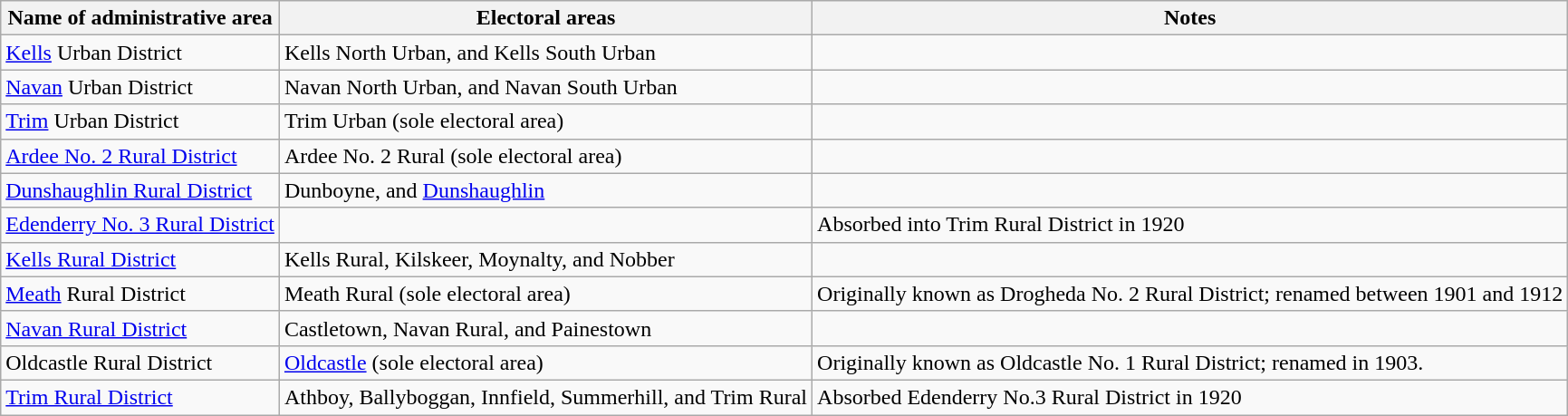<table class="wikitable">
<tr>
<th>Name of administrative area</th>
<th>Electoral areas</th>
<th>Notes</th>
</tr>
<tr>
<td><a href='#'>Kells</a> Urban District</td>
<td>Kells North Urban, and Kells South Urban</td>
<td></td>
</tr>
<tr>
<td><a href='#'>Navan</a> Urban District</td>
<td>Navan North Urban, and Navan South Urban</td>
<td></td>
</tr>
<tr>
<td><a href='#'>Trim</a> Urban District</td>
<td>Trim Urban (sole electoral area)</td>
<td></td>
</tr>
<tr>
<td><a href='#'>Ardee No. 2 Rural District</a></td>
<td>Ardee No. 2 Rural (sole electoral area)</td>
<td></td>
</tr>
<tr>
<td><a href='#'>Dunshaughlin Rural District</a></td>
<td>Dunboyne, and <a href='#'>Dunshaughlin</a></td>
<td></td>
</tr>
<tr>
<td><a href='#'>Edenderry No. 3 Rural District</a></td>
<td></td>
<td>Absorbed into Trim Rural District in 1920</td>
</tr>
<tr>
<td><a href='#'>Kells Rural District</a></td>
<td>Kells Rural, Kilskeer, Moynalty, and Nobber</td>
<td></td>
</tr>
<tr>
<td><a href='#'>Meath</a> Rural District</td>
<td>Meath Rural (sole electoral area)</td>
<td>Originally known as Drogheda No. 2 Rural District; renamed between 1901 and 1912</td>
</tr>
<tr>
<td><a href='#'>Navan Rural District</a></td>
<td>Castletown, Navan Rural, and Painestown</td>
<td></td>
</tr>
<tr>
<td>Oldcastle Rural District</td>
<td><a href='#'>Oldcastle</a> (sole electoral area)</td>
<td>Originally known as Oldcastle No. 1 Rural District; renamed in 1903. </td>
</tr>
<tr>
<td><a href='#'>Trim Rural District</a></td>
<td>Athboy, Ballyboggan, Innfield, Summerhill, and Trim Rural</td>
<td>Absorbed Edenderry No.3 Rural District in 1920</td>
</tr>
</table>
